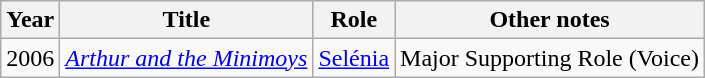<table class="wikitable">
<tr>
<th>Year</th>
<th>Title</th>
<th>Role</th>
<th>Other notes</th>
</tr>
<tr>
<td>2006</td>
<td><em><a href='#'>Arthur and the Minimoys</a></em></td>
<td><a href='#'>Selénia</a></td>
<td>Major Supporting Role (Voice)</td>
</tr>
</table>
